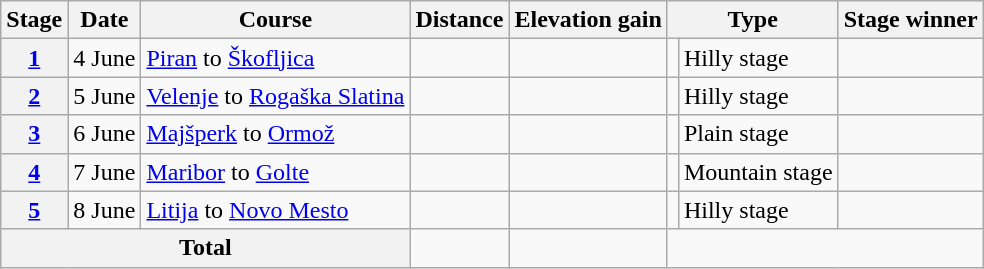<table class="wikitable">
<tr>
<th scope="col">Stage</th>
<th scope="col">Date</th>
<th scope="col">Course</th>
<th scope="col">Distance</th>
<th scope="col">Elevation gain</th>
<th scope="col" colspan="2">Type</th>
<th scope="col">Stage winner</th>
</tr>
<tr>
<th scope="row"><a href='#'>1</a></th>
<td style="text-align:center;">4 June</td>
<td><a href='#'>Piran</a> to <a href='#'>Škofljica</a></td>
<td style="text-align:center;"><br></td>
<td style="text-align:center;"></td>
<td></td>
<td>Hilly stage</td>
<td></td>
</tr>
<tr>
<th scope="row"><a href='#'>2</a></th>
<td style="text-align:center;">5 June</td>
<td><a href='#'>Velenje</a> to <a href='#'>Rogaška Slatina</a></td>
<td style="text-align:center;"></td>
<td style="text-align:center;"></td>
<td></td>
<td>Hilly stage</td>
<td></td>
</tr>
<tr>
<th scope="row"><a href='#'>3</a></th>
<td style="text-align:center;">6 June</td>
<td><a href='#'>Majšperk</a> to <a href='#'>Ormož</a></td>
<td style="text-align:center;"></td>
<td style="text-align:center;"></td>
<td></td>
<td>Plain stage</td>
<td></td>
</tr>
<tr>
<th scope="row"><a href='#'>4</a></th>
<td style="text-align:center;">7 June</td>
<td><a href='#'>Maribor</a> to <a href='#'>Golte</a></td>
<td style="text-align:center;"></td>
<td style="text-align:center;"></td>
<td></td>
<td>Mountain stage</td>
<td></td>
</tr>
<tr>
<th scope="row"><a href='#'>5</a></th>
<td style="text-align:center;">8 June</td>
<td><a href='#'>Litija</a> to <a href='#'>Novo Mesto</a></td>
<td style="text-align:center;"></td>
<td style="text-align:center;"></td>
<td></td>
<td>Hilly stage</td>
<td></td>
</tr>
<tr>
<th colspan="3">Total</th>
<td style="text-align:center;"><br></td>
<td style="text-align:center;"></td>
<td colspan="3" style="text-align:center;"></td>
</tr>
</table>
